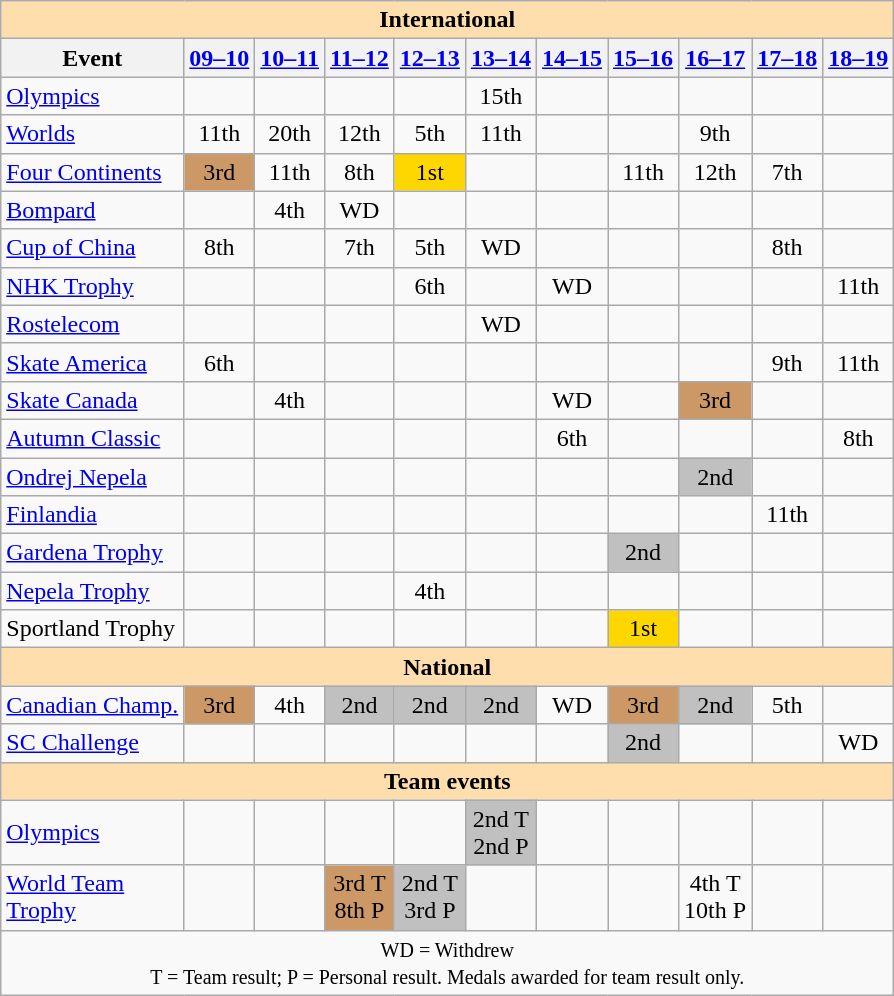<table class="wikitable" style="text-align:center">
<tr>
<th style="background-color: #ffdead; " colspan=11 align=center>International</th>
</tr>
<tr>
<th>Event</th>
<th><a href='#'>09–10</a></th>
<th><a href='#'>10–11</a></th>
<th><a href='#'>11–12</a></th>
<th><a href='#'>12–13</a></th>
<th><a href='#'>13–14</a></th>
<th><a href='#'>14–15</a></th>
<th><a href='#'>15–16</a></th>
<th><a href='#'>16–17</a></th>
<th><a href='#'>17–18</a></th>
<th><a href='#'>18–19</a></th>
</tr>
<tr>
<td align=left><a href='#'>Olympics</a></td>
<td></td>
<td></td>
<td></td>
<td></td>
<td>15th</td>
<td></td>
<td></td>
<td></td>
<td></td>
<td></td>
</tr>
<tr>
<td align=left><a href='#'>Worlds</a></td>
<td>11th</td>
<td>20th</td>
<td>12th</td>
<td>5th</td>
<td>11th</td>
<td></td>
<td></td>
<td>9th</td>
<td></td>
<td></td>
</tr>
<tr>
<td align=left><a href='#'>Four Continents</a></td>
<td bgcolor=cc9966>3rd</td>
<td>11th</td>
<td>8th</td>
<td bgcolor=gold>1st</td>
<td></td>
<td></td>
<td>11th</td>
<td>12th</td>
<td>7th</td>
<td></td>
</tr>
<tr>
<td align=left> <a href='#'>Bompard</a></td>
<td></td>
<td>4th</td>
<td>WD</td>
<td></td>
<td></td>
<td></td>
<td></td>
<td></td>
<td></td>
<td></td>
</tr>
<tr>
<td align=left> <a href='#'>Cup of China</a></td>
<td>8th</td>
<td></td>
<td>7th</td>
<td>5th</td>
<td>WD</td>
<td></td>
<td></td>
<td></td>
<td>8th</td>
<td></td>
</tr>
<tr>
<td align=left> <a href='#'>NHK Trophy</a></td>
<td></td>
<td></td>
<td></td>
<td>6th</td>
<td></td>
<td>WD</td>
<td></td>
<td></td>
<td></td>
<td>11th</td>
</tr>
<tr>
<td align=left> <a href='#'>Rostelecom</a></td>
<td></td>
<td></td>
<td></td>
<td></td>
<td>WD</td>
<td></td>
<td></td>
<td></td>
<td></td>
<td></td>
</tr>
<tr>
<td align=left> <a href='#'>Skate America</a></td>
<td>6th</td>
<td></td>
<td></td>
<td></td>
<td></td>
<td></td>
<td></td>
<td></td>
<td>9th</td>
<td>11th</td>
</tr>
<tr>
<td align=left> <a href='#'>Skate Canada</a></td>
<td></td>
<td>4th</td>
<td></td>
<td></td>
<td></td>
<td>WD</td>
<td></td>
<td bgcolor=cc9966>3rd</td>
<td></td>
<td></td>
</tr>
<tr>
<td align=left> <a href='#'>Autumn Classic</a></td>
<td></td>
<td></td>
<td></td>
<td></td>
<td></td>
<td>6th</td>
<td></td>
<td></td>
<td></td>
<td>8th</td>
</tr>
<tr>
<td align=left> <a href='#'>Ondrej Nepela</a></td>
<td></td>
<td></td>
<td></td>
<td></td>
<td></td>
<td></td>
<td></td>
<td bgcolor=silver>2nd</td>
<td></td>
<td></td>
</tr>
<tr>
<td align=left> <a href='#'>Finlandia</a></td>
<td></td>
<td></td>
<td></td>
<td></td>
<td></td>
<td></td>
<td></td>
<td></td>
<td>11th</td>
<td></td>
</tr>
<tr>
<td align=left><a href='#'>Gardena Trophy</a></td>
<td></td>
<td></td>
<td></td>
<td></td>
<td></td>
<td></td>
<td bgcolor=silver>2nd</td>
<td></td>
<td></td>
<td></td>
</tr>
<tr>
<td align=left><a href='#'>Nepela Trophy</a></td>
<td></td>
<td></td>
<td></td>
<td>4th</td>
<td></td>
<td></td>
<td></td>
<td></td>
<td></td>
<td></td>
</tr>
<tr>
<td align=left>Sportland Trophy</td>
<td></td>
<td></td>
<td></td>
<td></td>
<td></td>
<td></td>
<td bgcolor=gold>1st</td>
<td></td>
<td></td>
<td></td>
</tr>
<tr>
<th style="background-color: #ffdead; " colspan=11 align=center>National</th>
</tr>
<tr>
<td align=left><a href='#'>Canadian Champ.</a></td>
<td bgcolor=cc9966>3rd</td>
<td>4th</td>
<td bgcolor=silver>2nd</td>
<td bgcolor=silver>2nd</td>
<td bgcolor=silver>2nd</td>
<td>WD</td>
<td bgcolor=cc9966>3rd</td>
<td bgcolor=silver>2nd</td>
<td>5th</td>
<td></td>
</tr>
<tr>
<td align=left><a href='#'>SC Challenge</a></td>
<td></td>
<td></td>
<td></td>
<td></td>
<td></td>
<td></td>
<td bgcolor=silver>2nd</td>
<td></td>
<td></td>
<td>WD</td>
</tr>
<tr>
<th style="background-color: #ffdead; " colspan=11 align=center>Team events</th>
</tr>
<tr>
<td align=left><a href='#'>Olympics</a></td>
<td></td>
<td></td>
<td></td>
<td></td>
<td bgcolor=silver>2nd T <br> 2nd P</td>
<td></td>
<td></td>
<td></td>
<td></td>
<td></td>
</tr>
<tr>
<td align=left><a href='#'>World Team<br>Trophy</a></td>
<td></td>
<td></td>
<td bgcolor=cc9966>3rd T <br>8th P</td>
<td bgcolor=silver>2nd T <br>3rd P</td>
<td></td>
<td></td>
<td></td>
<td>4th T <br>10th P</td>
<td></td>
<td></td>
</tr>
<tr>
<td colspan=11 align=center><small>WD = Withdrew <br> T = Team result; P = Personal result. Medals awarded for team result only. </small></td>
</tr>
</table>
